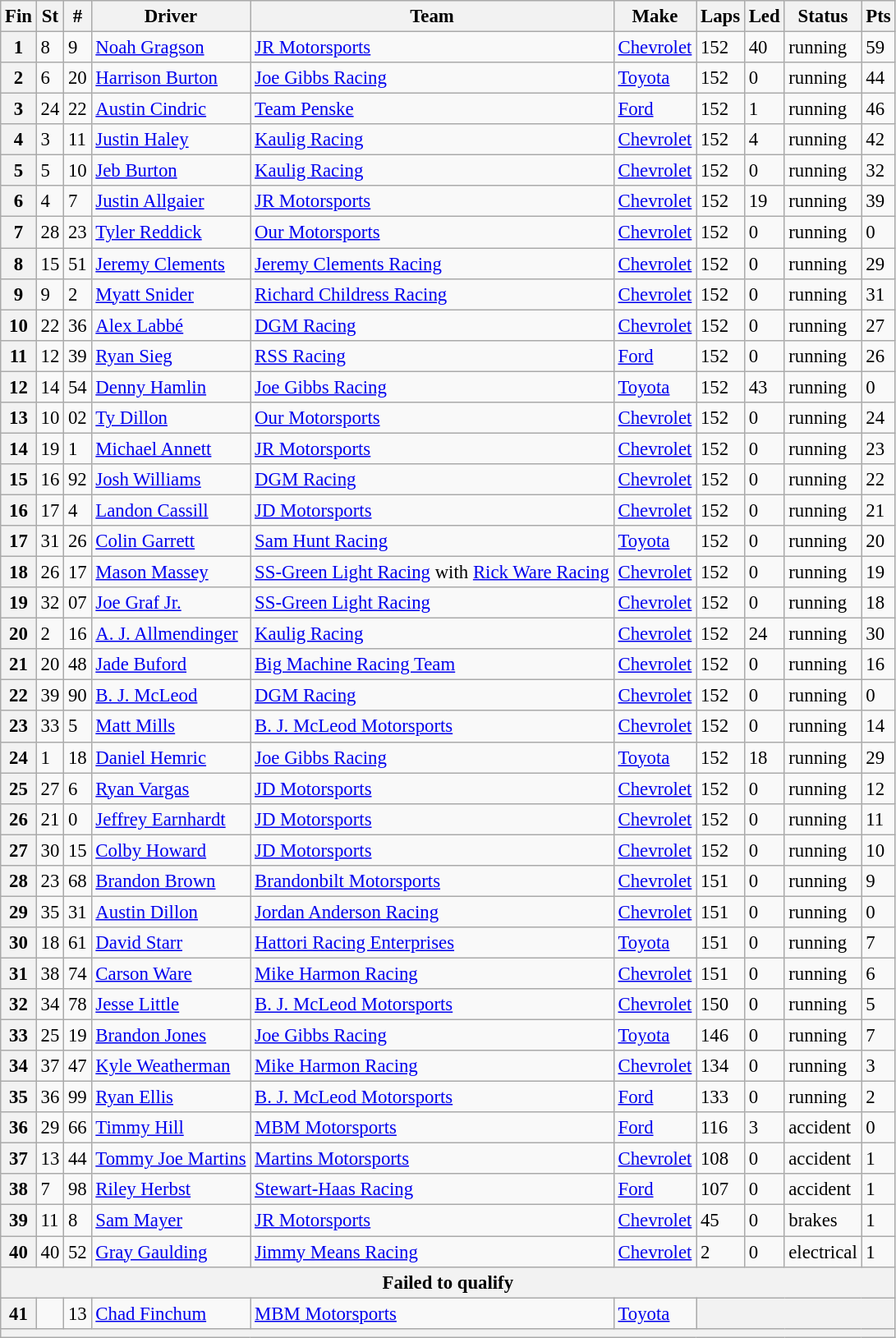<table class="wikitable" style="font-size:95%">
<tr>
<th>Fin</th>
<th>St</th>
<th>#</th>
<th>Driver</th>
<th>Team</th>
<th>Make</th>
<th>Laps</th>
<th>Led</th>
<th>Status</th>
<th>Pts</th>
</tr>
<tr>
<th>1</th>
<td>8</td>
<td>9</td>
<td><a href='#'>Noah Gragson</a></td>
<td><a href='#'>JR Motorsports</a></td>
<td><a href='#'>Chevrolet</a></td>
<td>152</td>
<td>40</td>
<td>running</td>
<td>59</td>
</tr>
<tr>
<th>2</th>
<td>6</td>
<td>20</td>
<td><a href='#'>Harrison Burton</a></td>
<td><a href='#'>Joe Gibbs Racing</a></td>
<td><a href='#'>Toyota</a></td>
<td>152</td>
<td>0</td>
<td>running</td>
<td>44</td>
</tr>
<tr>
<th>3</th>
<td>24</td>
<td>22</td>
<td><a href='#'>Austin Cindric</a></td>
<td><a href='#'>Team Penske</a></td>
<td><a href='#'>Ford</a></td>
<td>152</td>
<td>1</td>
<td>running</td>
<td>46</td>
</tr>
<tr>
<th>4</th>
<td>3</td>
<td>11</td>
<td><a href='#'>Justin Haley</a></td>
<td><a href='#'>Kaulig Racing</a></td>
<td><a href='#'>Chevrolet</a></td>
<td>152</td>
<td>4</td>
<td>running</td>
<td>42</td>
</tr>
<tr>
<th>5</th>
<td>5</td>
<td>10</td>
<td><a href='#'>Jeb Burton</a></td>
<td><a href='#'>Kaulig Racing</a></td>
<td><a href='#'>Chevrolet</a></td>
<td>152</td>
<td>0</td>
<td>running</td>
<td>32</td>
</tr>
<tr>
<th>6</th>
<td>4</td>
<td>7</td>
<td><a href='#'>Justin Allgaier</a></td>
<td><a href='#'>JR Motorsports</a></td>
<td><a href='#'>Chevrolet</a></td>
<td>152</td>
<td>19</td>
<td>running</td>
<td>39</td>
</tr>
<tr>
<th>7</th>
<td>28</td>
<td>23</td>
<td><a href='#'>Tyler Reddick</a></td>
<td><a href='#'>Our Motorsports</a></td>
<td><a href='#'>Chevrolet</a></td>
<td>152</td>
<td>0</td>
<td>running</td>
<td>0</td>
</tr>
<tr>
<th>8</th>
<td>15</td>
<td>51</td>
<td><a href='#'>Jeremy Clements</a></td>
<td><a href='#'>Jeremy Clements Racing</a></td>
<td><a href='#'>Chevrolet</a></td>
<td>152</td>
<td>0</td>
<td>running</td>
<td>29</td>
</tr>
<tr>
<th>9</th>
<td>9</td>
<td>2</td>
<td><a href='#'>Myatt Snider</a></td>
<td><a href='#'>Richard Childress Racing</a></td>
<td><a href='#'>Chevrolet</a></td>
<td>152</td>
<td>0</td>
<td>running</td>
<td>31</td>
</tr>
<tr>
<th>10</th>
<td>22</td>
<td>36</td>
<td><a href='#'>Alex Labbé</a></td>
<td><a href='#'>DGM Racing</a></td>
<td><a href='#'>Chevrolet</a></td>
<td>152</td>
<td>0</td>
<td>running</td>
<td>27</td>
</tr>
<tr>
<th>11</th>
<td>12</td>
<td>39</td>
<td><a href='#'>Ryan Sieg</a></td>
<td><a href='#'>RSS Racing</a></td>
<td><a href='#'>Ford</a></td>
<td>152</td>
<td>0</td>
<td>running</td>
<td>26</td>
</tr>
<tr>
<th>12</th>
<td>14</td>
<td>54</td>
<td><a href='#'>Denny Hamlin</a></td>
<td><a href='#'>Joe Gibbs Racing</a></td>
<td><a href='#'>Toyota</a></td>
<td>152</td>
<td>43</td>
<td>running</td>
<td>0</td>
</tr>
<tr>
<th>13</th>
<td>10</td>
<td>02</td>
<td><a href='#'>Ty Dillon</a></td>
<td><a href='#'>Our Motorsports</a></td>
<td><a href='#'>Chevrolet</a></td>
<td>152</td>
<td>0</td>
<td>running</td>
<td>24</td>
</tr>
<tr>
<th>14</th>
<td>19</td>
<td>1</td>
<td><a href='#'>Michael Annett</a></td>
<td><a href='#'>JR Motorsports</a></td>
<td><a href='#'>Chevrolet</a></td>
<td>152</td>
<td>0</td>
<td>running</td>
<td>23</td>
</tr>
<tr>
<th>15</th>
<td>16</td>
<td>92</td>
<td><a href='#'>Josh Williams</a></td>
<td><a href='#'>DGM Racing</a></td>
<td><a href='#'>Chevrolet</a></td>
<td>152</td>
<td>0</td>
<td>running</td>
<td>22</td>
</tr>
<tr>
<th>16</th>
<td>17</td>
<td>4</td>
<td><a href='#'>Landon Cassill</a></td>
<td><a href='#'>JD Motorsports</a></td>
<td><a href='#'>Chevrolet</a></td>
<td>152</td>
<td>0</td>
<td>running</td>
<td>21</td>
</tr>
<tr>
<th>17</th>
<td>31</td>
<td>26</td>
<td><a href='#'>Colin Garrett</a></td>
<td><a href='#'>Sam Hunt Racing</a></td>
<td><a href='#'>Toyota</a></td>
<td>152</td>
<td>0</td>
<td>running</td>
<td>20</td>
</tr>
<tr>
<th>18</th>
<td>26</td>
<td>17</td>
<td><a href='#'>Mason Massey</a></td>
<td><a href='#'>SS-Green Light Racing</a> with <a href='#'>Rick Ware Racing</a></td>
<td><a href='#'>Chevrolet</a></td>
<td>152</td>
<td>0</td>
<td>running</td>
<td>19</td>
</tr>
<tr>
<th>19</th>
<td>32</td>
<td>07</td>
<td><a href='#'>Joe Graf Jr.</a></td>
<td><a href='#'>SS-Green Light Racing</a></td>
<td><a href='#'>Chevrolet</a></td>
<td>152</td>
<td>0</td>
<td>running</td>
<td>18</td>
</tr>
<tr>
<th>20</th>
<td>2</td>
<td>16</td>
<td><a href='#'>A. J. Allmendinger</a></td>
<td><a href='#'>Kaulig Racing</a></td>
<td><a href='#'>Chevrolet</a></td>
<td>152</td>
<td>24</td>
<td>running</td>
<td>30</td>
</tr>
<tr>
<th>21</th>
<td>20</td>
<td>48</td>
<td><a href='#'>Jade Buford</a></td>
<td><a href='#'>Big Machine Racing Team</a></td>
<td><a href='#'>Chevrolet</a></td>
<td>152</td>
<td>0</td>
<td>running</td>
<td>16</td>
</tr>
<tr>
<th>22</th>
<td>39</td>
<td>90</td>
<td><a href='#'>B. J. McLeod</a></td>
<td><a href='#'>DGM Racing</a></td>
<td><a href='#'>Chevrolet</a></td>
<td>152</td>
<td>0</td>
<td>running</td>
<td>0</td>
</tr>
<tr>
<th>23</th>
<td>33</td>
<td>5</td>
<td><a href='#'>Matt Mills</a></td>
<td><a href='#'>B. J. McLeod Motorsports</a></td>
<td><a href='#'>Chevrolet</a></td>
<td>152</td>
<td>0</td>
<td>running</td>
<td>14</td>
</tr>
<tr>
<th>24</th>
<td>1</td>
<td>18</td>
<td><a href='#'>Daniel Hemric</a></td>
<td><a href='#'>Joe Gibbs Racing</a></td>
<td><a href='#'>Toyota</a></td>
<td>152</td>
<td>18</td>
<td>running</td>
<td>29</td>
</tr>
<tr>
<th>25</th>
<td>27</td>
<td>6</td>
<td><a href='#'>Ryan Vargas</a></td>
<td><a href='#'>JD Motorsports</a></td>
<td><a href='#'>Chevrolet</a></td>
<td>152</td>
<td>0</td>
<td>running</td>
<td>12</td>
</tr>
<tr>
<th>26</th>
<td>21</td>
<td>0</td>
<td><a href='#'>Jeffrey Earnhardt</a></td>
<td><a href='#'>JD Motorsports</a></td>
<td><a href='#'>Chevrolet</a></td>
<td>152</td>
<td>0</td>
<td>running</td>
<td>11</td>
</tr>
<tr>
<th>27</th>
<td>30</td>
<td>15</td>
<td><a href='#'>Colby Howard</a></td>
<td><a href='#'>JD Motorsports</a></td>
<td><a href='#'>Chevrolet</a></td>
<td>152</td>
<td>0</td>
<td>running</td>
<td>10</td>
</tr>
<tr>
<th>28</th>
<td>23</td>
<td>68</td>
<td><a href='#'>Brandon Brown</a></td>
<td><a href='#'>Brandonbilt Motorsports</a></td>
<td><a href='#'>Chevrolet</a></td>
<td>151</td>
<td>0</td>
<td>running</td>
<td>9</td>
</tr>
<tr>
<th>29</th>
<td>35</td>
<td>31</td>
<td><a href='#'>Austin Dillon</a></td>
<td><a href='#'>Jordan Anderson Racing</a></td>
<td><a href='#'>Chevrolet</a></td>
<td>151</td>
<td>0</td>
<td>running</td>
<td>0</td>
</tr>
<tr>
<th>30</th>
<td>18</td>
<td>61</td>
<td><a href='#'>David Starr</a></td>
<td><a href='#'>Hattori Racing Enterprises</a></td>
<td><a href='#'>Toyota</a></td>
<td>151</td>
<td>0</td>
<td>running</td>
<td>7</td>
</tr>
<tr>
<th>31</th>
<td>38</td>
<td>74</td>
<td><a href='#'>Carson Ware</a></td>
<td><a href='#'>Mike Harmon Racing</a></td>
<td><a href='#'>Chevrolet</a></td>
<td>151</td>
<td>0</td>
<td>running</td>
<td>6</td>
</tr>
<tr>
<th>32</th>
<td>34</td>
<td>78</td>
<td><a href='#'>Jesse Little</a></td>
<td><a href='#'>B. J. McLeod Motorsports</a></td>
<td><a href='#'>Chevrolet</a></td>
<td>150</td>
<td>0</td>
<td>running</td>
<td>5</td>
</tr>
<tr>
<th>33</th>
<td>25</td>
<td>19</td>
<td><a href='#'>Brandon Jones</a></td>
<td><a href='#'>Joe Gibbs Racing</a></td>
<td><a href='#'>Toyota</a></td>
<td>146</td>
<td>0</td>
<td>running</td>
<td>7</td>
</tr>
<tr>
<th>34</th>
<td>37</td>
<td>47</td>
<td><a href='#'>Kyle Weatherman</a></td>
<td><a href='#'>Mike Harmon Racing</a></td>
<td><a href='#'>Chevrolet</a></td>
<td>134</td>
<td>0</td>
<td>running</td>
<td>3</td>
</tr>
<tr>
<th>35</th>
<td>36</td>
<td>99</td>
<td><a href='#'>Ryan Ellis</a></td>
<td><a href='#'>B. J. McLeod Motorsports</a></td>
<td><a href='#'>Ford</a></td>
<td>133</td>
<td>0</td>
<td>running</td>
<td>2</td>
</tr>
<tr>
<th>36</th>
<td>29</td>
<td>66</td>
<td><a href='#'>Timmy Hill</a></td>
<td><a href='#'>MBM Motorsports</a></td>
<td><a href='#'>Ford</a></td>
<td>116</td>
<td>3</td>
<td>accident</td>
<td>0</td>
</tr>
<tr>
<th>37</th>
<td>13</td>
<td>44</td>
<td><a href='#'>Tommy Joe Martins</a></td>
<td><a href='#'>Martins Motorsports</a></td>
<td><a href='#'>Chevrolet</a></td>
<td>108</td>
<td>0</td>
<td>accident</td>
<td>1</td>
</tr>
<tr>
<th>38</th>
<td>7</td>
<td>98</td>
<td><a href='#'>Riley Herbst</a></td>
<td><a href='#'>Stewart-Haas Racing</a></td>
<td><a href='#'>Ford</a></td>
<td>107</td>
<td>0</td>
<td>accident</td>
<td>1</td>
</tr>
<tr>
<th>39</th>
<td>11</td>
<td>8</td>
<td><a href='#'>Sam Mayer</a></td>
<td><a href='#'>JR Motorsports</a></td>
<td><a href='#'>Chevrolet</a></td>
<td>45</td>
<td>0</td>
<td>brakes</td>
<td>1</td>
</tr>
<tr>
<th>40</th>
<td>40</td>
<td>52</td>
<td><a href='#'>Gray Gaulding</a></td>
<td><a href='#'>Jimmy Means Racing</a></td>
<td><a href='#'>Chevrolet</a></td>
<td>2</td>
<td>0</td>
<td>electrical</td>
<td>1</td>
</tr>
<tr>
<th colspan="10">Failed to qualify</th>
</tr>
<tr>
<th>41</th>
<td></td>
<td>13</td>
<td><a href='#'>Chad Finchum</a></td>
<td><a href='#'>MBM Motorsports</a></td>
<td><a href='#'>Toyota</a></td>
<th colspan="4"></th>
</tr>
<tr>
<th colspan="10"></th>
</tr>
</table>
